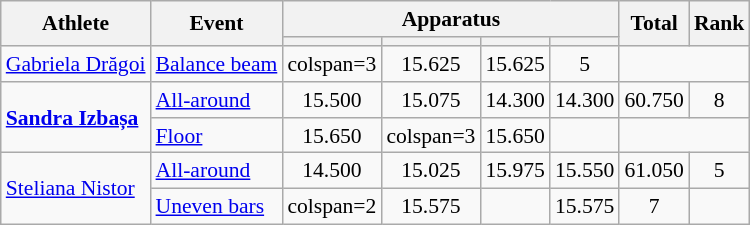<table class="wikitable" style="font-size:90%">
<tr>
<th rowspan=2>Athlete</th>
<th rowspan=2>Event</th>
<th colspan =4>Apparatus</th>
<th rowspan=2>Total</th>
<th rowspan=2>Rank</th>
</tr>
<tr style="font-size:95%">
<th></th>
<th></th>
<th></th>
<th></th>
</tr>
<tr align=center>
<td align=left><a href='#'>Gabriela Drăgoi</a></td>
<td align=left><a href='#'>Balance beam</a></td>
<td>colspan=3 </td>
<td>15.625</td>
<td>15.625</td>
<td>5</td>
</tr>
<tr align=center>
<td align=left rowspan=2><strong><a href='#'>Sandra Izbașa</a></strong></td>
<td align=left><a href='#'>All-around</a></td>
<td>15.500</td>
<td>15.075</td>
<td>14.300</td>
<td>14.300</td>
<td>60.750</td>
<td>8</td>
</tr>
<tr align=center>
<td align=left><a href='#'>Floor</a></td>
<td>15.650</td>
<td>colspan=3 </td>
<td>15.650</td>
<td></td>
</tr>
<tr align=center>
<td align=left rowspan=2><a href='#'>Steliana Nistor</a></td>
<td align=left><a href='#'>All-around</a></td>
<td>14.500</td>
<td>15.025</td>
<td>15.975</td>
<td>15.550</td>
<td>61.050</td>
<td>5</td>
</tr>
<tr align=center>
<td align=left><a href='#'>Uneven bars</a></td>
<td>colspan=2 </td>
<td>15.575</td>
<td></td>
<td>15.575</td>
<td>7</td>
</tr>
</table>
